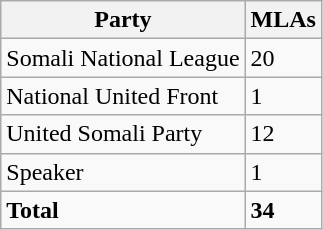<table class="wikitable">
<tr>
<th>Party</th>
<th>MLAs</th>
</tr>
<tr>
<td>Somali National League</td>
<td>20</td>
</tr>
<tr>
<td>National United Front</td>
<td>1</td>
</tr>
<tr>
<td>United Somali Party</td>
<td>12</td>
</tr>
<tr>
<td>Speaker</td>
<td>1</td>
</tr>
<tr>
<td><strong>Total</strong></td>
<td><strong>34</strong></td>
</tr>
</table>
